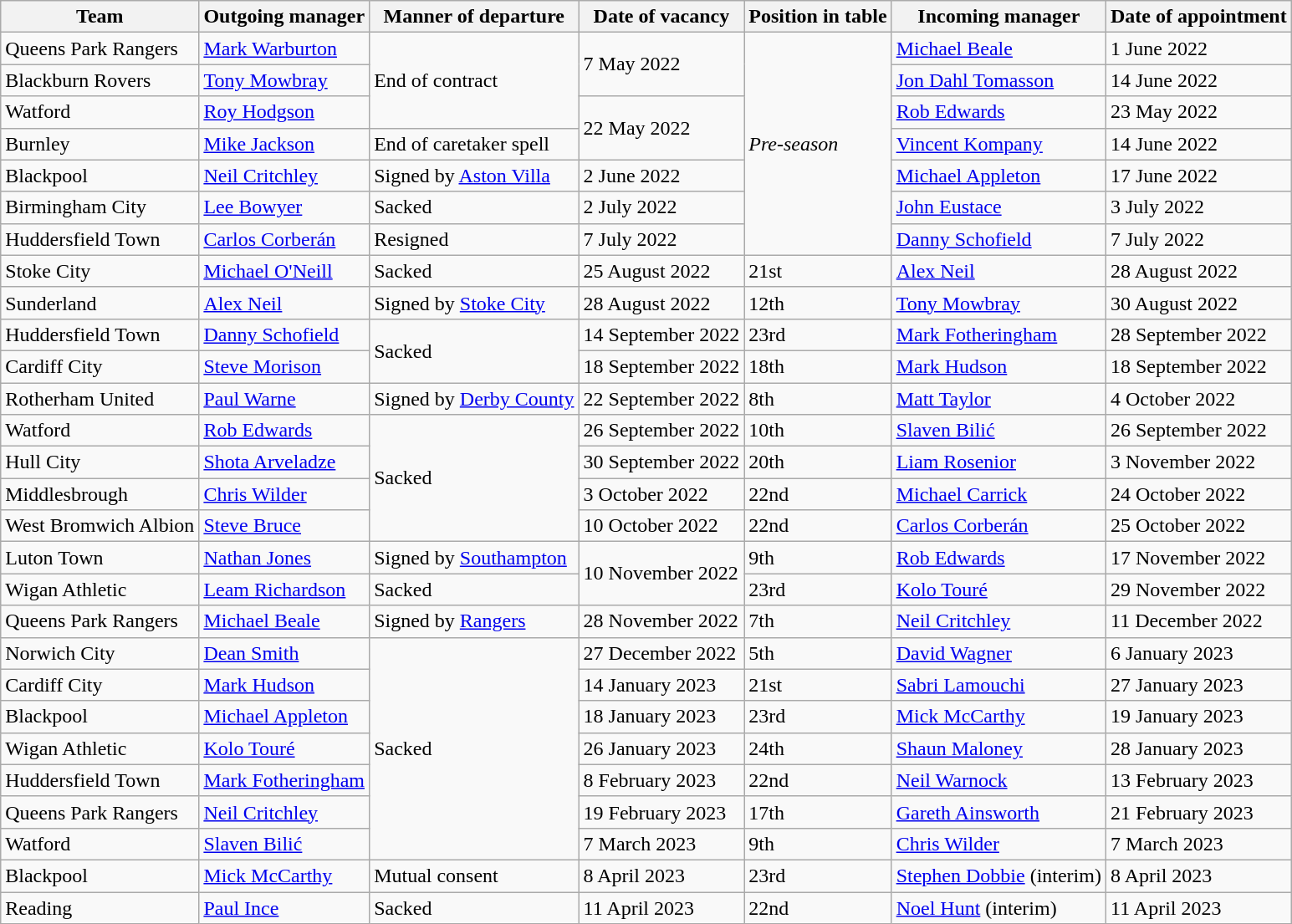<table class="wikitable sortable">
<tr>
<th>Team</th>
<th>Outgoing manager</th>
<th>Manner of departure</th>
<th>Date of vacancy</th>
<th>Position in table</th>
<th>Incoming manager</th>
<th>Date of appointment</th>
</tr>
<tr>
<td>Queens Park Rangers</td>
<td> <a href='#'>Mark Warburton</a></td>
<td rowspan="3">End of contract</td>
<td rowspan="2">7 May 2022</td>
<td rowspan="7"><em>Pre-season</em></td>
<td> <a href='#'>Michael Beale</a></td>
<td>1 June 2022</td>
</tr>
<tr>
<td>Blackburn Rovers</td>
<td> <a href='#'>Tony Mowbray</a></td>
<td> <a href='#'>Jon Dahl Tomasson</a></td>
<td>14 June 2022</td>
</tr>
<tr>
<td>Watford</td>
<td> <a href='#'>Roy Hodgson</a></td>
<td rowspan="2">22 May 2022</td>
<td> <a href='#'>Rob Edwards</a></td>
<td>23 May 2022</td>
</tr>
<tr>
<td>Burnley</td>
<td> <a href='#'>Mike Jackson</a></td>
<td>End of caretaker spell</td>
<td> <a href='#'>Vincent Kompany</a></td>
<td>14 June 2022</td>
</tr>
<tr>
<td>Blackpool</td>
<td> <a href='#'>Neil Critchley</a></td>
<td>Signed by <a href='#'>Aston Villa</a></td>
<td>2 June 2022</td>
<td> <a href='#'>Michael Appleton</a></td>
<td>17 June 2022</td>
</tr>
<tr>
<td>Birmingham City</td>
<td> <a href='#'>Lee Bowyer</a></td>
<td>Sacked</td>
<td>2 July 2022</td>
<td> <a href='#'>John Eustace</a></td>
<td>3 July 2022</td>
</tr>
<tr>
<td>Huddersfield Town</td>
<td> <a href='#'>Carlos Corberán</a></td>
<td>Resigned</td>
<td>7 July 2022</td>
<td> <a href='#'>Danny Schofield</a></td>
<td>7 July 2022</td>
</tr>
<tr>
<td>Stoke City</td>
<td> <a href='#'>Michael O'Neill</a></td>
<td>Sacked</td>
<td>25 August 2022</td>
<td>21st</td>
<td> <a href='#'>Alex Neil</a></td>
<td>28 August 2022</td>
</tr>
<tr>
<td>Sunderland</td>
<td> <a href='#'>Alex Neil</a></td>
<td>Signed by <a href='#'>Stoke City</a></td>
<td>28 August 2022</td>
<td>12th</td>
<td> <a href='#'>Tony Mowbray</a></td>
<td>30 August 2022</td>
</tr>
<tr>
<td>Huddersfield Town</td>
<td> <a href='#'>Danny Schofield</a></td>
<td rowspan="2">Sacked</td>
<td>14 September 2022</td>
<td>23rd</td>
<td> <a href='#'>Mark Fotheringham</a></td>
<td>28 September 2022</td>
</tr>
<tr>
<td>Cardiff City</td>
<td> <a href='#'>Steve Morison</a></td>
<td>18 September 2022</td>
<td>18th</td>
<td> <a href='#'>Mark Hudson</a></td>
<td>18 September 2022</td>
</tr>
<tr>
<td>Rotherham United</td>
<td> <a href='#'>Paul Warne</a></td>
<td>Signed by <a href='#'>Derby County</a></td>
<td>22 September 2022</td>
<td>8th</td>
<td> <a href='#'>Matt Taylor</a></td>
<td>4 October 2022</td>
</tr>
<tr>
<td>Watford</td>
<td> <a href='#'>Rob Edwards</a></td>
<td rowspan="4">Sacked</td>
<td>26 September 2022</td>
<td>10th</td>
<td> <a href='#'>Slaven Bilić</a></td>
<td>26 September 2022</td>
</tr>
<tr>
<td>Hull City</td>
<td> <a href='#'>Shota Arveladze</a></td>
<td>30 September 2022</td>
<td>20th</td>
<td> <a href='#'>Liam Rosenior</a></td>
<td>3 November 2022</td>
</tr>
<tr>
<td>Middlesbrough</td>
<td> <a href='#'>Chris Wilder</a></td>
<td>3 October 2022</td>
<td>22nd</td>
<td> <a href='#'>Michael Carrick</a></td>
<td>24 October 2022</td>
</tr>
<tr>
<td>West Bromwich Albion</td>
<td> <a href='#'>Steve Bruce</a></td>
<td>10 October 2022</td>
<td>22nd</td>
<td> <a href='#'>Carlos Corberán</a></td>
<td>25 October 2022</td>
</tr>
<tr>
<td>Luton Town</td>
<td> <a href='#'>Nathan Jones</a></td>
<td>Signed by <a href='#'>Southampton</a></td>
<td rowspan="2">10 November 2022</td>
<td>9th</td>
<td> <a href='#'>Rob Edwards</a></td>
<td>17 November 2022</td>
</tr>
<tr>
<td>Wigan Athletic</td>
<td> <a href='#'>Leam Richardson</a></td>
<td>Sacked</td>
<td>23rd</td>
<td> <a href='#'>Kolo Touré</a></td>
<td>29 November 2022</td>
</tr>
<tr>
<td>Queens Park Rangers</td>
<td> <a href='#'>Michael Beale</a></td>
<td>Signed by <a href='#'>Rangers</a></td>
<td>28 November 2022</td>
<td>7th</td>
<td> <a href='#'>Neil Critchley</a></td>
<td>11 December 2022</td>
</tr>
<tr>
<td>Norwich City</td>
<td> <a href='#'>Dean Smith</a></td>
<td rowspan="7">Sacked</td>
<td>27 December 2022</td>
<td>5th</td>
<td> <a href='#'>David Wagner</a></td>
<td>6 January 2023</td>
</tr>
<tr>
<td>Cardiff City</td>
<td> <a href='#'>Mark Hudson</a></td>
<td>14 January 2023</td>
<td>21st</td>
<td> <a href='#'>Sabri Lamouchi</a></td>
<td>27 January 2023</td>
</tr>
<tr>
<td>Blackpool</td>
<td> <a href='#'>Michael Appleton</a></td>
<td>18 January 2023</td>
<td>23rd</td>
<td> <a href='#'>Mick McCarthy</a></td>
<td>19 January 2023</td>
</tr>
<tr>
<td>Wigan Athletic</td>
<td> <a href='#'>Kolo Touré</a></td>
<td>26 January 2023</td>
<td>24th</td>
<td> <a href='#'>Shaun Maloney</a></td>
<td>28 January 2023</td>
</tr>
<tr>
<td>Huddersfield Town</td>
<td> <a href='#'>Mark Fotheringham</a></td>
<td>8 February 2023</td>
<td>22nd</td>
<td> <a href='#'>Neil Warnock</a></td>
<td>13 February 2023</td>
</tr>
<tr>
<td>Queens Park Rangers</td>
<td> <a href='#'>Neil Critchley</a></td>
<td>19 February 2023</td>
<td>17th</td>
<td> <a href='#'>Gareth Ainsworth</a></td>
<td>21 February 2023</td>
</tr>
<tr>
<td>Watford</td>
<td> <a href='#'>Slaven Bilić</a></td>
<td>7 March 2023</td>
<td>9th</td>
<td> <a href='#'>Chris Wilder</a></td>
<td>7 March 2023</td>
</tr>
<tr>
<td>Blackpool</td>
<td> <a href='#'>Mick McCarthy</a></td>
<td>Mutual consent</td>
<td>8 April 2023</td>
<td>23rd</td>
<td> <a href='#'>Stephen Dobbie</a> (interim)</td>
<td>8 April 2023</td>
</tr>
<tr>
<td>Reading</td>
<td> <a href='#'>Paul Ince</a></td>
<td>Sacked</td>
<td>11 April 2023</td>
<td>22nd</td>
<td> <a href='#'>Noel Hunt</a> (interim)</td>
<td>11 April 2023</td>
</tr>
</table>
